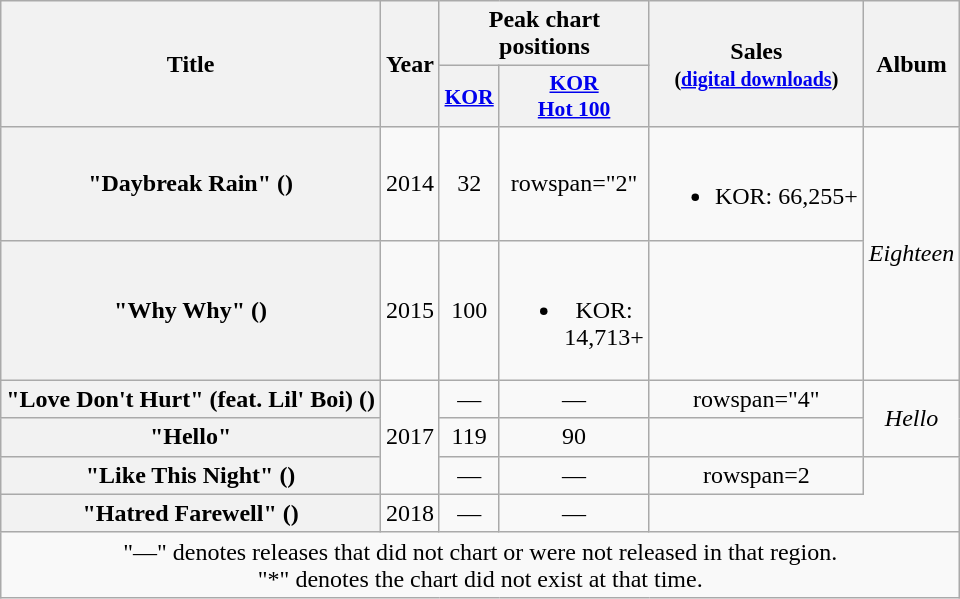<table class="wikitable plainrowheaders" style="text-align:center">
<tr>
<th scope="col" rowspan="2">Title</th>
<th scope="col" rowspan="2">Year</th>
<th scope="col" colspan="2">Peak chart positions</th>
<th scope="col" rowspan="2">Sales<br><small>(<a href='#'>digital downloads</a>)</small></th>
<th scope="col" rowspan="2">Album</th>
</tr>
<tr>
<th scope="col" style="width:30px; font-size:90%;"><a href='#'>KOR</a><br></th>
<th scope="col" style="width:30px; font-size:90%;"><a href='#'>KOR<br>Hot 100</a></th>
</tr>
<tr>
<th scope="row">"Daybreak Rain" ()</th>
<td>2014</td>
<td>32</td>
<td>rowspan="2" </td>
<td><br><ul><li>KOR: 66,255+ </li></ul></td>
<td rowspan=2><em>Eighteen</em></td>
</tr>
<tr>
<th scope="row">"Why Why" ()</th>
<td>2015</td>
<td>100</td>
<td><br><ul><li>KOR: 14,713+ </li></ul></td>
</tr>
<tr>
<th scope="row">"Love Don't Hurt" (feat. Lil' Boi) ()</th>
<td rowspan="3">2017</td>
<td>—</td>
<td>—</td>
<td>rowspan="4" </td>
<td rowspan=2><em>Hello</em></td>
</tr>
<tr>
<th scope="row">"Hello"</th>
<td>119</td>
<td>90</td>
</tr>
<tr>
<th scope="row">"Like This Night" ()</th>
<td>—</td>
<td>—</td>
<td>rowspan=2 </td>
</tr>
<tr>
<th scope="row">"Hatred Farewell" ()</th>
<td>2018</td>
<td>—</td>
<td>—</td>
</tr>
<tr>
<td colspan="6">"—" denotes releases that did not chart or were not released in that region.<br>"*" denotes the chart did not exist at that time.</td>
</tr>
</table>
